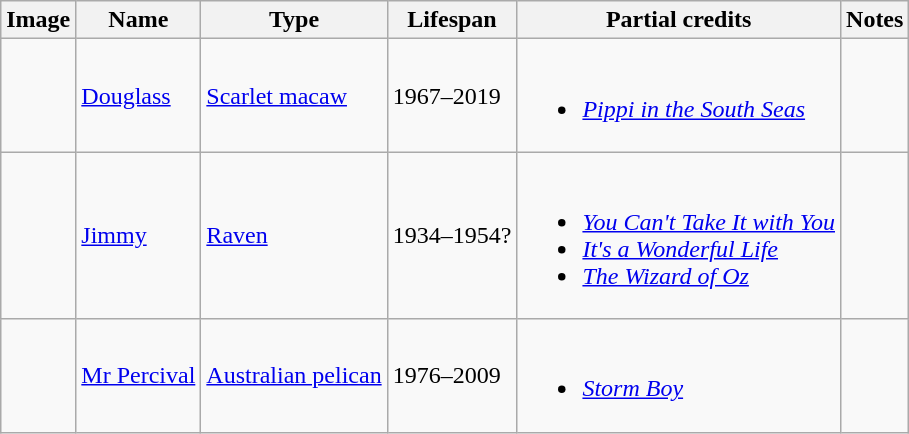<table class="wikitable sortable">
<tr>
<th scope="col" class="unsortable">Image</th>
<th>Name</th>
<th>Type</th>
<th>Lifespan</th>
<th class=unsortable>Partial credits</th>
<th class=unsortable>Notes</th>
</tr>
<tr>
<td></td>
<td><a href='#'>Douglass</a></td>
<td><a href='#'>Scarlet macaw</a></td>
<td>1967–2019</td>
<td><br><ul><li><em><a href='#'>Pippi in the South Seas</a></em></li></ul></td>
<td></td>
</tr>
<tr>
<td></td>
<td><a href='#'>Jimmy</a></td>
<td><a href='#'>Raven</a></td>
<td>1934–1954?</td>
<td><br><ul><li><em><a href='#'>You Can't Take It with You</a></em></li><li><em><a href='#'>It's a Wonderful Life</a></em></li><li><em><a href='#'>The Wizard of Oz</a></em></li></ul></td>
<td></td>
</tr>
<tr>
<td></td>
<td><a href='#'>Mr Percival</a></td>
<td><a href='#'>Australian pelican</a></td>
<td>1976–2009</td>
<td><br><ul><li><em><a href='#'>Storm Boy</a></em></li></ul></td>
<td></td>
</tr>
</table>
